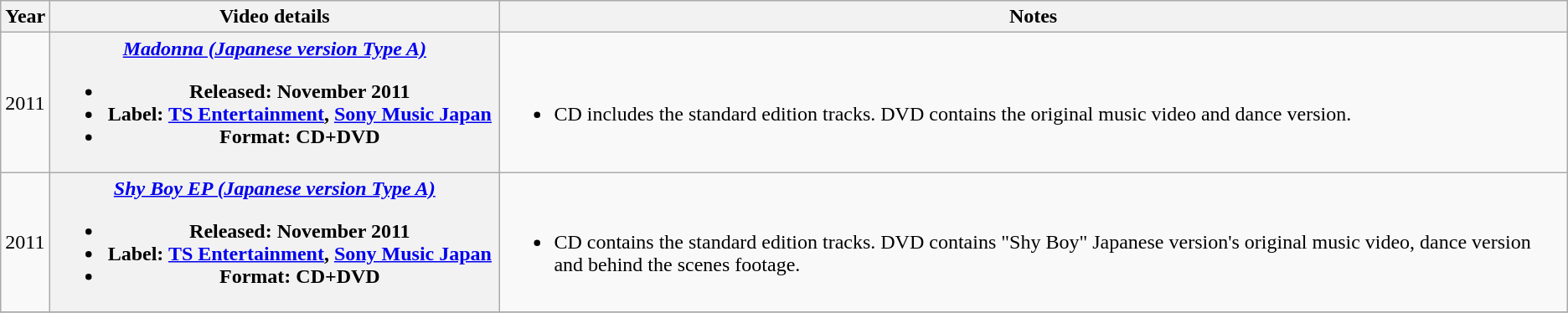<table class="wikitable plainrowheaders">
<tr>
<th scope="col" align="center">Year</th>
<th scope="col" align="center" width="350">Video details</th>
<th scope="col">Notes</th>
</tr>
<tr>
<td>2011</td>
<th scope="row"><em><a href='#'>Madonna (Japanese version Type A)</a></em><br><ul><li>Released: November 2011</li><li>Label: <a href='#'>TS Entertainment</a>, <a href='#'>Sony Music Japan</a></li><li>Format: CD+DVD</li></ul></th>
<td><br><ul><li>CD includes the standard edition tracks. DVD contains the original music video and dance version.</li></ul></td>
</tr>
<tr>
<td>2011</td>
<th scope="row"><em><a href='#'>Shy Boy EP (Japanese version Type A)</a></em><br><ul><li>Released: November 2011</li><li>Label: <a href='#'>TS Entertainment</a>, <a href='#'>Sony Music Japan</a></li><li>Format: CD+DVD</li></ul></th>
<td><br><ul><li>CD contains the standard edition tracks. DVD contains "Shy Boy" Japanese version's original music video, dance version and behind the scenes footage.</li></ul></td>
</tr>
<tr>
</tr>
</table>
